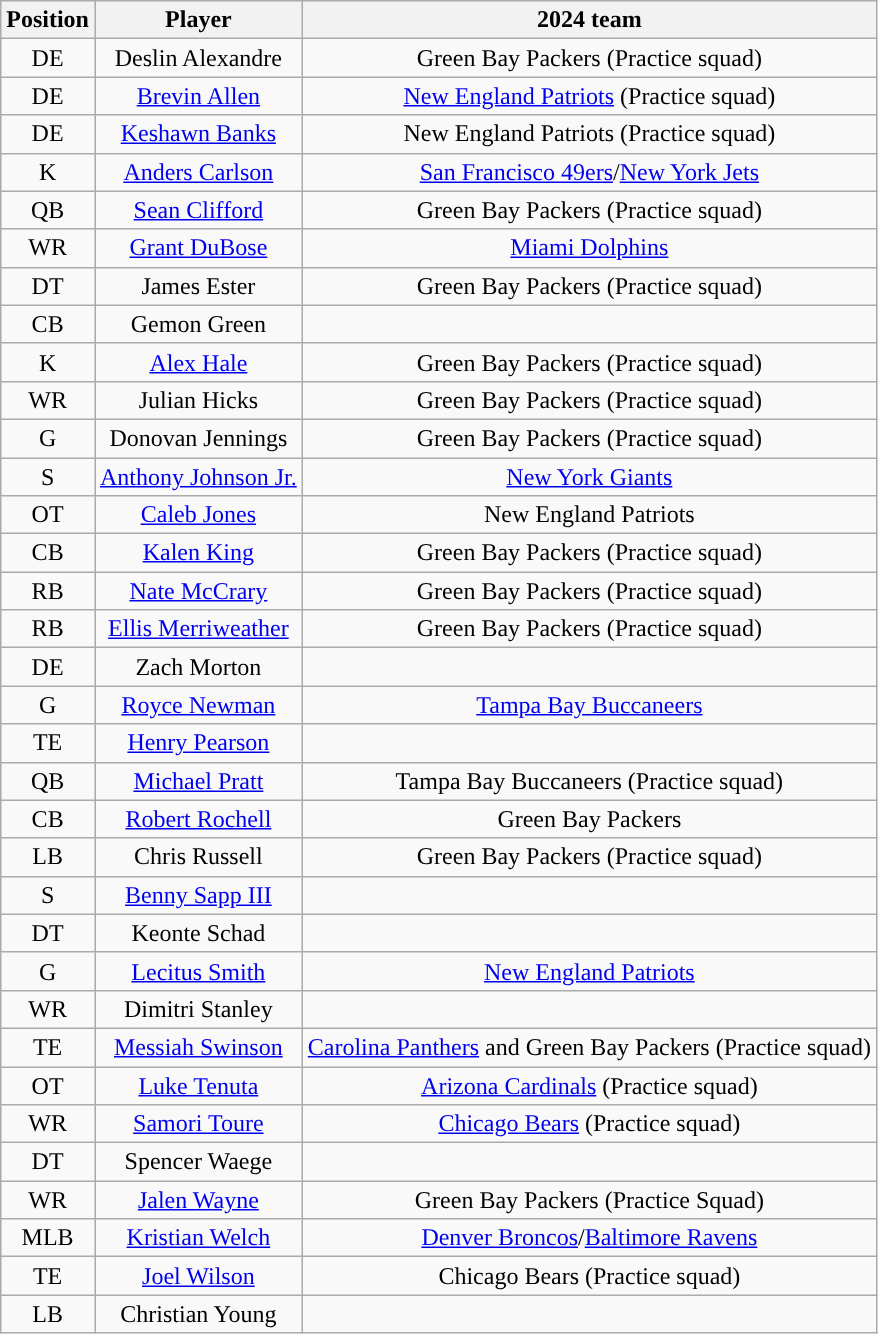<table class="wikitable" style="text-align:center">
<tr>
<th>Position</th>
<th>Player</th>
<th>2024 team</th>
</tr>
<tr>
<td>DE</td>
<td>Deslin Alexandre</td>
<td>Green Bay Packers (Practice squad)</td>
</tr>
<tr>
<td>DE</td>
<td><a href='#'>Brevin Allen</a></td>
<td><a href='#'>New England Patriots</a> (Practice squad)</td>
</tr>
<tr>
<td>DE</td>
<td><a href='#'>Keshawn Banks</a></td>
<td>New England Patriots (Practice squad)</td>
</tr>
<tr>
<td>K</td>
<td><a href='#'>Anders Carlson</a></td>
<td><a href='#'>San Francisco 49ers</a>/<a href='#'>New York Jets</a></td>
</tr>
<tr>
<td>QB</td>
<td><a href='#'>Sean Clifford</a></td>
<td>Green Bay Packers (Practice squad)</td>
</tr>
<tr>
<td>WR</td>
<td><a href='#'>Grant DuBose</a></td>
<td><a href='#'>Miami Dolphins</a></td>
</tr>
<tr>
<td>DT</td>
<td>James Ester</td>
<td>Green Bay Packers (Practice squad)</td>
</tr>
<tr>
<td>CB</td>
<td>Gemon Green</td>
<td></td>
</tr>
<tr>
<td>K</td>
<td><a href='#'>Alex Hale</a></td>
<td>Green Bay Packers (Practice squad)</td>
</tr>
<tr>
<td>WR</td>
<td>Julian Hicks</td>
<td>Green Bay Packers (Practice squad)</td>
</tr>
<tr>
<td>G</td>
<td>Donovan Jennings</td>
<td>Green Bay Packers (Practice squad)</td>
</tr>
<tr>
<td>S</td>
<td><a href='#'>Anthony Johnson Jr.</a></td>
<td><a href='#'>New York Giants</a></td>
</tr>
<tr>
<td>OT</td>
<td><a href='#'>Caleb Jones</a></td>
<td>New England Patriots</td>
</tr>
<tr>
<td>CB</td>
<td><a href='#'>Kalen King</a></td>
<td>Green Bay Packers (Practice squad)</td>
</tr>
<tr>
<td>RB</td>
<td><a href='#'>Nate McCrary</a></td>
<td>Green Bay Packers (Practice squad)</td>
</tr>
<tr>
<td>RB</td>
<td><a href='#'>Ellis Merriweather</a></td>
<td>Green Bay Packers (Practice squad)</td>
</tr>
<tr>
<td>DE</td>
<td>Zach Morton</td>
<td></td>
</tr>
<tr>
<td>G</td>
<td><a href='#'>Royce Newman</a></td>
<td><a href='#'>Tampa Bay Buccaneers</a></td>
</tr>
<tr>
<td>TE</td>
<td><a href='#'>Henry Pearson</a></td>
<td></td>
</tr>
<tr>
<td>QB</td>
<td><a href='#'>Michael Pratt</a></td>
<td>Tampa Bay Buccaneers (Practice squad)</td>
</tr>
<tr>
<td>CB</td>
<td><a href='#'>Robert Rochell</a></td>
<td>Green Bay Packers</td>
</tr>
<tr>
<td>LB</td>
<td>Chris Russell</td>
<td>Green Bay Packers (Practice squad)</td>
</tr>
<tr>
<td>S</td>
<td><a href='#'>Benny Sapp III</a></td>
<td></td>
</tr>
<tr>
<td>DT</td>
<td>Keonte Schad</td>
<td></td>
</tr>
<tr>
<td>G</td>
<td><a href='#'>Lecitus Smith</a></td>
<td><a href='#'>New England Patriots</a></td>
</tr>
<tr>
<td>WR</td>
<td>Dimitri Stanley</td>
<td></td>
</tr>
<tr>
<td>TE</td>
<td><a href='#'>Messiah Swinson</a></td>
<td><a href='#'>Carolina Panthers</a> and Green Bay Packers (Practice squad)</td>
</tr>
<tr>
<td>OT</td>
<td><a href='#'>Luke Tenuta</a></td>
<td><a href='#'>Arizona Cardinals</a> (Practice squad)</td>
</tr>
<tr>
<td>WR</td>
<td><a href='#'>Samori Toure</a></td>
<td><a href='#'>Chicago Bears</a> (Practice squad)</td>
</tr>
<tr>
<td>DT</td>
<td>Spencer Waege</td>
<td></td>
</tr>
<tr>
<td>WR</td>
<td><a href='#'>Jalen Wayne</a></td>
<td>Green Bay Packers (Practice Squad)</td>
</tr>
<tr>
<td>MLB</td>
<td><a href='#'>Kristian Welch</a></td>
<td><a href='#'>Denver Broncos</a>/<a href='#'>Baltimore Ravens</a></td>
</tr>
<tr>
<td>TE</td>
<td><a href='#'>Joel Wilson</a></td>
<td>Chicago Bears (Practice squad)</td>
</tr>
<tr>
<td>LB</td>
<td>Christian Young</td>
<td></td>
</tr>
</table>
